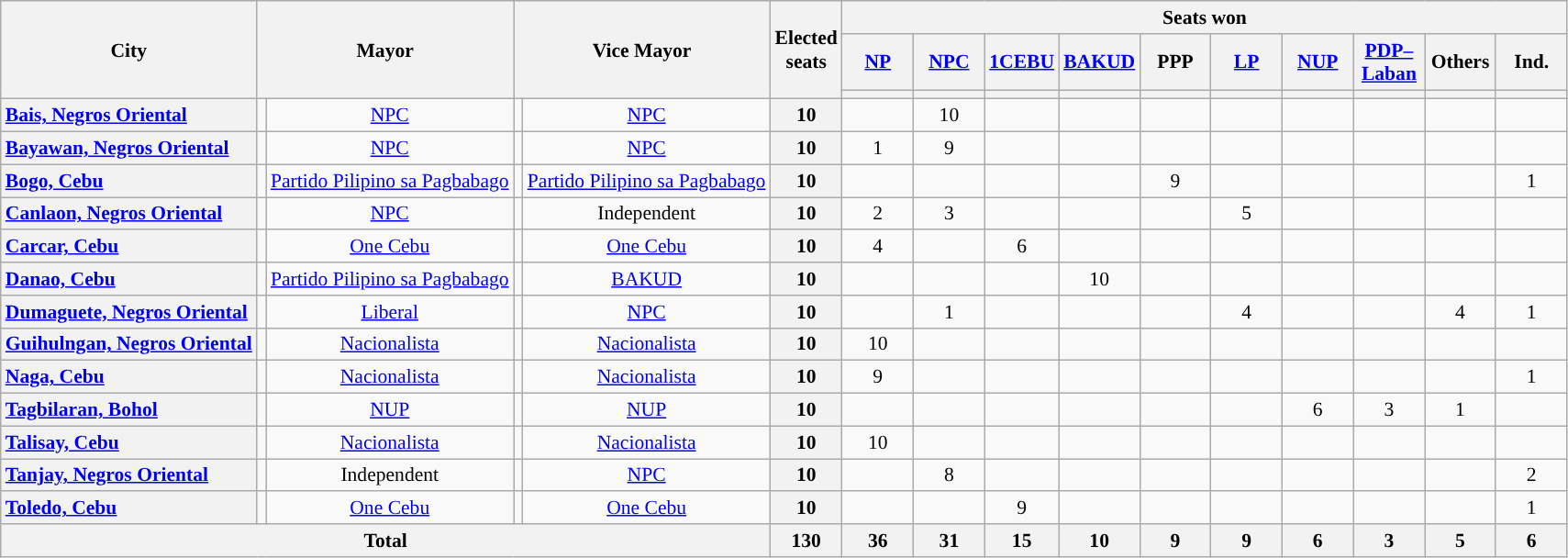<table class="wikitable" style="text-align:center; font-size: 0.9em;">
<tr>
<th rowspan="3">City</th>
<th colspan="2" rowspan="3" style="width:60px;">Mayor</th>
<th colspan="2" rowspan="3" style="width:60px;">Vice Mayor</th>
<th rowspan="3">Elected<br>seats</th>
<th colspan="10">Seats won</th>
</tr>
<tr>
<th class="unsortable" style="width:45px;"><a href='#'>NP</a></th>
<th class="unsortable" style="width:45px;"><a href='#'>NPC</a></th>
<th class="unsortable" style="width:45px;"><a href='#'>1CEBU</a></th>
<th class="unsortable" style="width:45px;"><a href='#'>BAKUD</a></th>
<th class="unsortable" style="width:45px;">PPP</th>
<th class="unsortable" style="width:45px;"><a href='#'>LP</a></th>
<th class="unsortable" style="width:45px;"><a href='#'>NUP</a></th>
<th class="unsortable" style="width:45px;"><a href='#'>PDP–Laban</a></th>
<th class="unsortable" style="width:45px;">Others</th>
<th class="unsortable" style="width:45px;">Ind.</th>
</tr>
<tr>
<th style="color:inherit;background:"></th>
<th style="color:inherit;background:"></th>
<th style="color:inherit;background:"></th>
<th style="color:inherit;background:"></th>
<th style="color:inherit;background:"></th>
<th style="color:inherit;background:"></th>
<th style="color:inherit;background:"></th>
<th style="color:inherit;background:"></th>
<th></th>
<th style="color:inherit;background:"></th>
</tr>
<tr>
<th style="text-align: left;"><a href='#'>Bais, Negros Oriental</a></th>
<td style="color:inherit;background:"></td>
<td><a href='#'>NPC</a></td>
<td style="color:inherit;background:"></td>
<td><a href='#'>NPC</a></td>
<th>10</th>
<td></td>
<td>10</td>
<td></td>
<td></td>
<td></td>
<td></td>
<td></td>
<td></td>
<td></td>
<td></td>
</tr>
<tr>
<th style="text-align: left;"><a href='#'>Bayawan, Negros Oriental</a></th>
<td style="color:inherit;background:"></td>
<td><a href='#'>NPC</a></td>
<td style="color:inherit;background:"></td>
<td><a href='#'>NPC</a></td>
<th>10</th>
<td>1</td>
<td>9</td>
<td></td>
<td></td>
<td></td>
<td></td>
<td></td>
<td></td>
<td></td>
<td></td>
</tr>
<tr>
<th style="text-align: left;"><a href='#'>Bogo, Cebu</a></th>
<td style="color:inherit;background:"></td>
<td><a href='#'>Partido Pilipino sa Pagbabago</a></td>
<td style="color:inherit;background:"></td>
<td><a href='#'>Partido Pilipino sa Pagbabago</a></td>
<th>10</th>
<td></td>
<td></td>
<td></td>
<td></td>
<td>9</td>
<td></td>
<td></td>
<td></td>
<td></td>
<td>1</td>
</tr>
<tr>
<th style="text-align: left;"><a href='#'>Canlaon, Negros Oriental</a></th>
<td style="color:inherit;background:"></td>
<td><a href='#'>NPC</a></td>
<td style="color:inherit;background:"></td>
<td>Independent</td>
<th>10</th>
<td>2</td>
<td>3</td>
<td></td>
<td></td>
<td></td>
<td>5</td>
<td></td>
<td></td>
<td></td>
<td></td>
</tr>
<tr>
<th style="text-align: left;"><a href='#'>Carcar, Cebu</a></th>
<td style="color:inherit;background:"></td>
<td><a href='#'>One Cebu</a></td>
<td style="color:inherit;background:"></td>
<td><a href='#'>One Cebu</a></td>
<th>10</th>
<td>4</td>
<td></td>
<td>6</td>
<td></td>
<td></td>
<td></td>
<td></td>
<td></td>
<td></td>
<td></td>
</tr>
<tr>
<th style="text-align: left;"><a href='#'>Danao, Cebu</a></th>
<td style="color:inherit;background:"></td>
<td><a href='#'>Partido Pilipino sa Pagbabago</a></td>
<td style="color:inherit;background:"></td>
<td><a href='#'>BAKUD</a></td>
<th>10</th>
<td></td>
<td></td>
<td></td>
<td>10</td>
<td></td>
<td></td>
<td></td>
<td></td>
<td></td>
<td></td>
</tr>
<tr>
<th style="text-align: left;"><a href='#'>Dumaguete, Negros Oriental</a></th>
<td style="color:inherit;background:"></td>
<td><a href='#'>Liberal</a></td>
<td style="color:inherit;background:"></td>
<td><a href='#'>NPC</a></td>
<th>10</th>
<td></td>
<td>1</td>
<td></td>
<td></td>
<td></td>
<td>4</td>
<td></td>
<td></td>
<td>4 </td>
<td>1</td>
</tr>
<tr>
<th style="text-align: left;"><a href='#'>Guihulngan, Negros Oriental</a></th>
<td style="color:inherit;background:"></td>
<td><a href='#'>Nacionalista</a></td>
<td style="color:inherit;background:"></td>
<td><a href='#'>Nacionalista</a></td>
<th>10</th>
<td>10</td>
<td></td>
<td></td>
<td></td>
<td></td>
<td></td>
<td></td>
<td></td>
<td></td>
<td></td>
</tr>
<tr>
<th style="text-align: left;"><a href='#'>Naga, Cebu</a></th>
<td style="color:inherit;background:"></td>
<td><a href='#'>Nacionalista</a></td>
<td style="color:inherit;background:"></td>
<td><a href='#'>Nacionalista</a></td>
<th>10</th>
<td>9</td>
<td></td>
<td></td>
<td></td>
<td></td>
<td></td>
<td></td>
<td></td>
<td></td>
<td>1</td>
</tr>
<tr>
<th style="text-align: left;"><a href='#'>Tagbilaran, Bohol</a></th>
<td style="color:inherit;background:"></td>
<td><a href='#'>NUP</a></td>
<td style="color:inherit;background:"></td>
<td><a href='#'>NUP</a></td>
<th>10</th>
<td></td>
<td></td>
<td></td>
<td></td>
<td></td>
<td></td>
<td>6</td>
<td>3</td>
<td>1</td>
<td></td>
</tr>
<tr>
<th style="text-align: left;"><a href='#'>Talisay, Cebu</a></th>
<td style="color:inherit;background:"></td>
<td><a href='#'>Nacionalista</a></td>
<td style="color:inherit;background:"></td>
<td><a href='#'>Nacionalista</a></td>
<th>10</th>
<td>10</td>
<td></td>
<td></td>
<td></td>
<td></td>
<td></td>
<td></td>
<td></td>
<td></td>
<td></td>
</tr>
<tr>
<th style="text-align: left;"><a href='#'>Tanjay, Negros Oriental</a></th>
<td style="color:inherit;background:"></td>
<td>Independent</td>
<td style="color:inherit;background:"></td>
<td><a href='#'>NPC</a></td>
<th>10</th>
<td></td>
<td>8</td>
<td></td>
<td></td>
<td></td>
<td></td>
<td></td>
<td></td>
<td></td>
<td>2</td>
</tr>
<tr>
<th style="text-align: left;"><a href='#'>Toledo, Cebu</a></th>
<td style="color:inherit;background:"></td>
<td><a href='#'>One Cebu</a></td>
<td style="color:inherit;background:"></td>
<td><a href='#'>One Cebu</a></td>
<th>10</th>
<td></td>
<td></td>
<td>9</td>
<td></td>
<td></td>
<td></td>
<td></td>
<td></td>
<td></td>
<td>1</td>
</tr>
<tr>
<th colspan="5">Total</th>
<th>130</th>
<th>36</th>
<th>31</th>
<th>15</th>
<th>10</th>
<th>9</th>
<th>9</th>
<th>6</th>
<th>3</th>
<th>5</th>
<th>6</th>
</tr>
</table>
